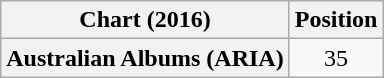<table class="wikitable plainrowheaders" style="text-align:center">
<tr>
<th scope="col">Chart (2016)</th>
<th scope="col">Position</th>
</tr>
<tr>
<th scope="row">Australian Albums (ARIA)</th>
<td>35</td>
</tr>
</table>
